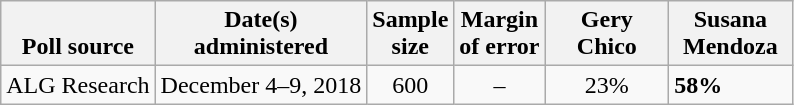<table class="wikitable">
<tr valign=bottom>
<th>Poll source</th>
<th>Date(s)<br>administered</th>
<th>Sample<br>size</th>
<th>Margin<br>of error</th>
<th style="width:75px;">Gery<br>Chico</th>
<th style="width:75px;">Susana<br>Mendoza</th>
</tr>
<tr>
<td>ALG Research</td>
<td align=center>December 4–9, 2018</td>
<td align=center>600</td>
<td align=center>–</td>
<td align=center>23%</td>
<td><strong>58%</strong></td>
</tr>
</table>
